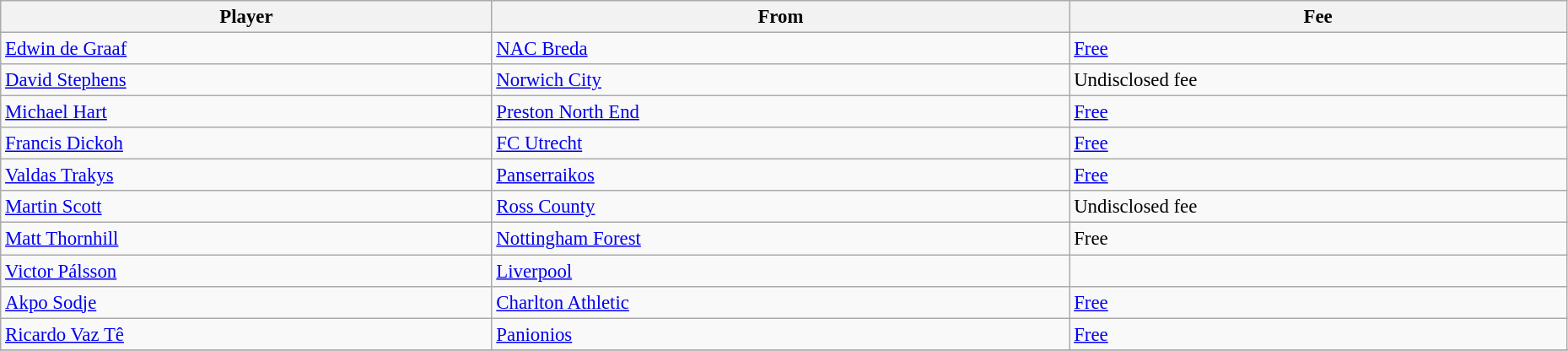<table class="wikitable" style="text-align:center; font-size:95%;width:98%; text-align:left">
<tr>
<th><strong>Player</strong></th>
<th><strong>From</strong></th>
<th><strong>Fee</strong></th>
</tr>
<tr>
<td> <a href='#'>Edwin de Graaf</a></td>
<td><a href='#'>NAC Breda</a></td>
<td><a href='#'>Free</a></td>
</tr>
<tr>
<td> <a href='#'>David Stephens</a></td>
<td><a href='#'>Norwich City</a></td>
<td>Undisclosed fee</td>
</tr>
<tr>
<td> <a href='#'>Michael Hart</a></td>
<td><a href='#'>Preston North End</a></td>
<td><a href='#'>Free</a></td>
</tr>
<tr>
<td> <a href='#'>Francis Dickoh</a></td>
<td><a href='#'>FC Utrecht</a></td>
<td><a href='#'>Free</a></td>
</tr>
<tr>
<td> <a href='#'>Valdas Trakys</a></td>
<td><a href='#'>Panserraikos</a></td>
<td><a href='#'>Free</a></td>
</tr>
<tr>
<td> <a href='#'>Martin Scott</a></td>
<td><a href='#'>Ross County</a></td>
<td>Undisclosed fee</td>
</tr>
<tr>
<td> <a href='#'>Matt Thornhill</a></td>
<td><a href='#'>Nottingham Forest</a></td>
<td>Free</td>
</tr>
<tr>
<td> <a href='#'>Victor Pálsson</a></td>
<td><a href='#'>Liverpool</a></td>
<td></td>
</tr>
<tr>
<td> <a href='#'>Akpo Sodje</a></td>
<td><a href='#'>Charlton Athletic</a></td>
<td><a href='#'>Free</a></td>
</tr>
<tr>
<td> <a href='#'>Ricardo Vaz Tê</a></td>
<td><a href='#'>Panionios</a></td>
<td><a href='#'>Free</a></td>
</tr>
<tr>
</tr>
</table>
